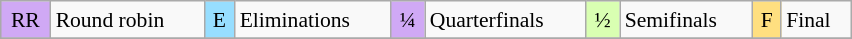<table class="wikitable" style="margin:0.5em auto; font-size:90%; line-height:1.25em;" width=45%;>
<tr>
<td style="background-color:#D0A9F5;text-align:center;">RR</td>
<td>Round robin</td>
<td style="background-color:#97DEFF;text-align:center;">E</td>
<td>Eliminations</td>
<td style="background-color:#D0A9F5;text-align:center;">¼</td>
<td>Quarterfinals</td>
<td style="background-color:#D9FFB2;text-align:center;">½</td>
<td>Semifinals</td>
<td style="background-color:#FFDF80;text-align:center;">F</td>
<td>Final</td>
</tr>
<tr>
</tr>
</table>
